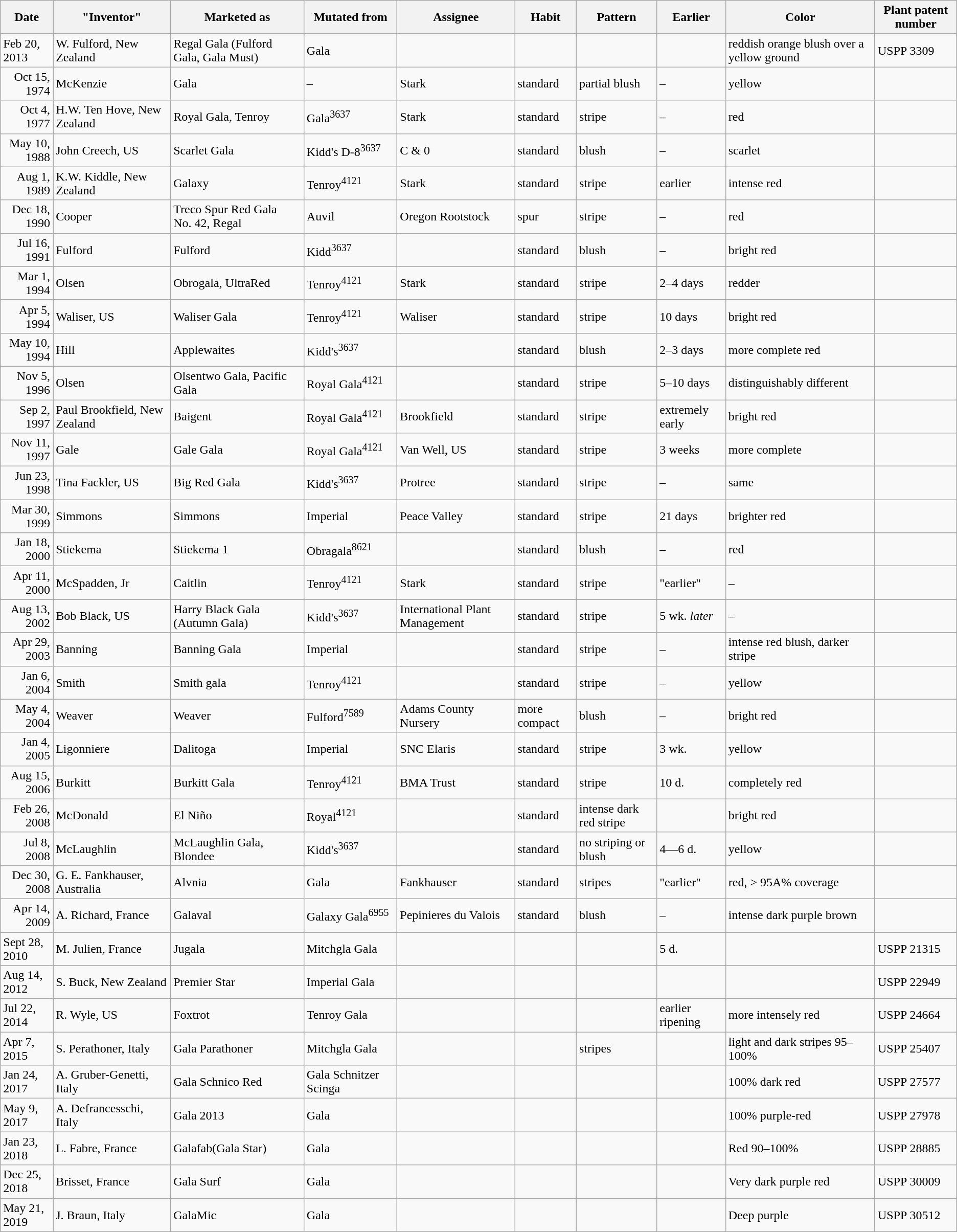<table class="wikitable">
<tr>
<th>Date</th>
<th>"Inventor"</th>
<th>Marketed as</th>
<th>Mutated from</th>
<th>Assignee</th>
<th>Habit</th>
<th>Pattern</th>
<th>Earlier</th>
<th>Color</th>
<th>Plant patent number</th>
</tr>
<tr>
<td>Feb 20, 2013</td>
<td>W. Fulford, New Zealand</td>
<td>Regal Gala (Fulford Gala, Gala Must)</td>
<td>Gala</td>
<td></td>
<td></td>
<td></td>
<td></td>
<td>reddish orange blush over a yellow ground</td>
<td>USPP 3309</td>
</tr>
<tr>
<td style="text-align:right">Oct 15, 1974</td>
<td>McKenzie</td>
<td>Gala</td>
<td>–</td>
<td>Stark</td>
<td>standard</td>
<td>partial blush</td>
<td>–</td>
<td>yellow</td>
<td></td>
</tr>
<tr>
<td style="text-align:right">Oct 4, 1977</td>
<td>H.W. Ten Hove, New Zealand</td>
<td>Royal Gala, Tenroy</td>
<td>Gala<sup>3637</sup></td>
<td>Stark</td>
<td>standard</td>
<td>stripe</td>
<td>–</td>
<td>red</td>
<td></td>
</tr>
<tr>
<td style="text-align:right">May 10, 1988</td>
<td>John Creech, US</td>
<td>Scarlet Gala</td>
<td>Kidd's D-8<sup>3637</sup></td>
<td>C & 0</td>
<td>standard</td>
<td>blush</td>
<td>–</td>
<td>scarlet</td>
<td></td>
</tr>
<tr>
<td style="text-align:right">Aug 1, 1989</td>
<td>K.W. Kiddle, New Zealand</td>
<td>Galaxy</td>
<td>Tenroy<sup>4121</sup></td>
<td>Stark</td>
<td>standard</td>
<td>stripe</td>
<td>earlier</td>
<td>intense red</td>
<td></td>
</tr>
<tr>
<td style="text-align:right">Dec 18, 1990</td>
<td>Cooper</td>
<td>Treco Spur Red Gala No. 42, Regal</td>
<td>Auvil</td>
<td>Oregon Rootstock</td>
<td>spur</td>
<td>stripe</td>
<td>–</td>
<td>red</td>
<td></td>
</tr>
<tr>
<td style="text-align:right">Jul 16, 1991</td>
<td>Fulford</td>
<td>Fulford</td>
<td>Kidd<sup>3637</sup></td>
<td></td>
<td>standard</td>
<td>blush</td>
<td>–</td>
<td>bright red</td>
<td></td>
</tr>
<tr>
<td style="text-align:right">Mar 1, 1994</td>
<td>Olsen</td>
<td>Obrogala, UltraRed</td>
<td>Tenroy<sup>4121</sup></td>
<td>Stark</td>
<td>standard</td>
<td>stripe</td>
<td>2–4 days</td>
<td>redder</td>
<td></td>
</tr>
<tr>
<td style="text-align:right">Apr 5, 1994</td>
<td>Waliser, US</td>
<td>Waliser Gala</td>
<td>Tenroy<sup>4121</sup></td>
<td>Waliser</td>
<td>standard</td>
<td>stripe</td>
<td>10 days</td>
<td>bright red</td>
<td></td>
</tr>
<tr>
<td style="text-align:right">May 10, 1994</td>
<td>Hill</td>
<td>Applewaites</td>
<td>Kidd's<sup>3637</sup></td>
<td></td>
<td>standard</td>
<td>blush</td>
<td>2–3 days</td>
<td>more complete red</td>
<td></td>
</tr>
<tr>
<td style="text-align:right">Nov 5, 1996</td>
<td>Olsen</td>
<td>Olsentwo Gala, Pacific Gala</td>
<td>Royal Gala<sup>4121</sup></td>
<td></td>
<td>standard</td>
<td>stripe</td>
<td>5–10 days</td>
<td>distinguishably different</td>
<td></td>
</tr>
<tr>
<td style="text-align:right">Sep 2, 1997</td>
<td>Paul Brookfield, New Zealand</td>
<td>Baigent</td>
<td>Royal Gala<sup>4121</sup></td>
<td>Brookfield</td>
<td>standard</td>
<td>stripe</td>
<td>extremely early</td>
<td>bright red</td>
<td></td>
</tr>
<tr>
<td style="text-align:right">Nov 11, 1997</td>
<td>Gale</td>
<td>Gale Gala</td>
<td>Royal Gala<sup>4121</sup></td>
<td>Van Well, US</td>
<td>standard</td>
<td>stripe</td>
<td>3 weeks</td>
<td>more complete</td>
<td></td>
</tr>
<tr>
<td style="text-align:right">Jun 23, 1998</td>
<td>Tina Fackler, US</td>
<td>Big Red Gala</td>
<td>Kidd's<sup>3637</sup></td>
<td>Protree</td>
<td>standard</td>
<td>stripe</td>
<td>–</td>
<td>same</td>
<td></td>
</tr>
<tr>
<td style="text-align:right">Mar 30, 1999</td>
<td>Simmons</td>
<td>Simmons</td>
<td>Imperial</td>
<td>Peace Valley</td>
<td>standard</td>
<td>stripe</td>
<td>21 days</td>
<td>brighter red</td>
<td></td>
</tr>
<tr>
<td style="text-align:right">Jan 18, 2000</td>
<td>Stiekema</td>
<td>Stiekema 1</td>
<td>Obragala<sup>8621</sup></td>
<td></td>
<td>standard</td>
<td>blush</td>
<td>–</td>
<td>red</td>
<td></td>
</tr>
<tr>
<td style="text-align:right">Apr 11, 2000</td>
<td>McSpadden, Jr</td>
<td>Caitlin</td>
<td>Tenroy<sup>4121</sup></td>
<td>Stark</td>
<td>standard</td>
<td>stripe</td>
<td>"earlier"</td>
<td>–</td>
<td></td>
</tr>
<tr>
<td style="text-align:right">Aug 13, 2002</td>
<td>Bob Black, US</td>
<td>Harry Black Gala (Autumn Gala)</td>
<td>Kidd's<sup>3637</sup></td>
<td>International Plant Management</td>
<td>standard</td>
<td>stripe</td>
<td>5 wk. <em>later</em></td>
<td>–</td>
<td></td>
</tr>
<tr>
<td style="text-align:right">Apr 29, 2003</td>
<td>Banning</td>
<td>Banning Gala</td>
<td>Imperial</td>
<td></td>
<td>standard</td>
<td>stripe</td>
<td>–</td>
<td>intense red blush, darker stripe</td>
<td></td>
</tr>
<tr>
<td style="text-align:right">Jan 6, 2004</td>
<td>Smith</td>
<td>Smith gala</td>
<td>Tenroy<sup>4121</sup></td>
<td></td>
<td>standard</td>
<td>stripe</td>
<td>–</td>
<td>yellow</td>
<td></td>
</tr>
<tr>
<td style="text-align:right">May 4, 2004</td>
<td>Weaver</td>
<td>Weaver</td>
<td>Fulford<sup>7589</sup></td>
<td>Adams County Nursery</td>
<td>more compact</td>
<td>blush</td>
<td>–</td>
<td>bright red</td>
<td></td>
</tr>
<tr>
<td style="text-align:right">Jan 4, 2005</td>
<td>Ligonniere</td>
<td>Dalitoga</td>
<td>Imperial</td>
<td>SNC Elaris</td>
<td>standard</td>
<td>stripe</td>
<td>3 wk.</td>
<td>yellow</td>
<td></td>
</tr>
<tr>
<td style="text-align:right">Aug 15, 2006</td>
<td>Burkitt</td>
<td>Burkitt Gala</td>
<td>Tenroy<sup>4121</sup></td>
<td>BMA Trust</td>
<td>standard</td>
<td>stripe</td>
<td>10 d.</td>
<td>completely red</td>
<td></td>
</tr>
<tr>
<td style="text-align:right">Feb 26, 2008</td>
<td>McDonald</td>
<td>El Niño</td>
<td>Royal<sup>4121</sup></td>
<td></td>
<td>standard</td>
<td>intense dark red stripe</td>
<td></td>
<td>bright red</td>
<td></td>
</tr>
<tr>
<td style="text-align:right">Jul 8, 2008</td>
<td>McLaughlin</td>
<td>McLaughlin Gala, Blondee</td>
<td>Kidd's<sup>3637</sup></td>
<td></td>
<td>standard</td>
<td>no striping or blush</td>
<td>4—6 d.</td>
<td>yellow</td>
<td></td>
</tr>
<tr>
<td style="text-align:right">Dec 30, 2008</td>
<td>G. E. Fankhauser, Australia</td>
<td>Alvnia</td>
<td>Gala</td>
<td>Fankhauser</td>
<td>standard</td>
<td>stripes</td>
<td>"earlier"</td>
<td>red, > 95A% coverage</td>
<td></td>
</tr>
<tr>
<td style="text-align:right">Apr 14, 2009</td>
<td>A. Richard, France</td>
<td>Galaval</td>
<td>Galaxy Gala<sup>6955</sup></td>
<td>Pepinieres du Valois</td>
<td>standard</td>
<td>blush</td>
<td>–</td>
<td>intense dark purple brown</td>
<td></td>
</tr>
<tr>
<td>Sept 28, 2010</td>
<td>M. Julien, France</td>
<td>Jugala</td>
<td>Mitchgla Gala</td>
<td></td>
<td></td>
<td></td>
<td>5 d.</td>
<td></td>
<td>USPP 21315</td>
</tr>
<tr>
<td>Aug 14, 2012</td>
<td>S. Buck, New Zealand</td>
<td>Premier Star</td>
<td>Imperial Gala</td>
<td></td>
<td></td>
<td></td>
<td></td>
<td></td>
<td>USPP  22949</td>
</tr>
<tr>
<td>Jul 22, 2014</td>
<td>R. Wyle, US</td>
<td>Foxtrot</td>
<td>Tenroy Gala</td>
<td></td>
<td></td>
<td></td>
<td>earlier ripening</td>
<td>more intensely red</td>
<td>USPP 24664</td>
</tr>
<tr>
<td>Apr 7, 2015</td>
<td>S. Perathoner, Italy</td>
<td>Gala Parathoner</td>
<td>Mitchgla Gala</td>
<td></td>
<td></td>
<td>stripes</td>
<td></td>
<td>light and dark stripes 95–100%</td>
<td>USPP 25407</td>
</tr>
<tr>
<td>Jan 24, 2017</td>
<td>A. Gruber-Genetti, Italy</td>
<td>Gala Schnico Red</td>
<td>Gala Schnitzer Scinga</td>
<td></td>
<td></td>
<td></td>
<td></td>
<td>100% dark red</td>
<td>USPP 27577</td>
</tr>
<tr>
<td>May 9, 2017</td>
<td>A. Defrancesschi, Italy</td>
<td>Gala 2013</td>
<td>Gala</td>
<td></td>
<td></td>
<td></td>
<td></td>
<td>100% purple-red</td>
<td>USPP 27978</td>
</tr>
<tr>
<td>Jan 23, 2018</td>
<td>L. Fabre, France</td>
<td>Galafab(Gala Star)</td>
<td>Gala</td>
<td></td>
<td></td>
<td></td>
<td></td>
<td>Red 90–100%</td>
<td>USPP 28885</td>
</tr>
<tr>
<td>Dec 25, 2018</td>
<td>Brisset, France</td>
<td>Gala Surf</td>
<td>Gala</td>
<td></td>
<td></td>
<td></td>
<td></td>
<td>Very dark purple red</td>
<td>USPP 30009</td>
</tr>
<tr>
<td>May 21, 2019</td>
<td>J. Braun, Italy</td>
<td>GalaMic</td>
<td>Gala</td>
<td></td>
<td></td>
<td></td>
<td></td>
<td>Deep purple</td>
<td>USPP 30512</td>
</tr>
</table>
